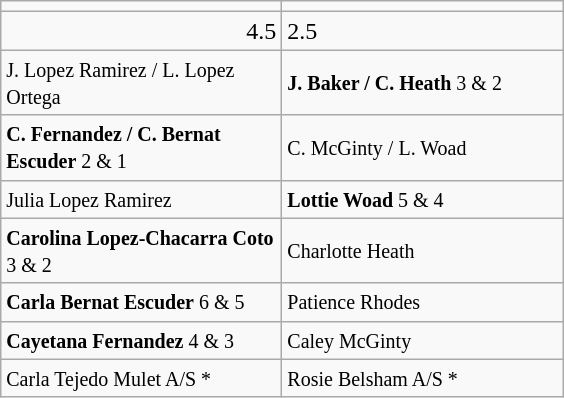<table class="wikitable">
<tr>
<td align="center" width="180"></td>
<td align="center" width="180"></td>
</tr>
<tr>
<td align="right">4.5</td>
<td>2.5</td>
</tr>
<tr>
<td><small>J. Lopez Ramirez / L. Lopez Ortega</small></td>
<td><small><strong>J. Baker / C. Heath</strong> 3 & 2</small></td>
</tr>
<tr>
<td><small><strong>C. Fernandez / C. Bernat Escuder</strong> 2 & 1</small></td>
<td><small>C. McGinty / L. Woad</small></td>
</tr>
<tr>
<td><small>Julia Lopez Ramirez</small></td>
<td><small><strong>Lottie Woad</strong> 5 & 4</small></td>
</tr>
<tr>
<td><small><strong>Carolina Lopez-Chacarra Coto</strong> 3 & 2</small></td>
<td><small>Charlotte Heath</small></td>
</tr>
<tr>
<td><small><strong>Carla Bernat Escuder</strong> 6 & 5</small></td>
<td><small>Patience Rhodes</small></td>
</tr>
<tr>
<td><small><strong>Cayetana Fernandez</strong> 4 & 3</small></td>
<td><small>Caley McGinty</small></td>
</tr>
<tr>
<td><small>Carla Tejedo Mulet A/S *</small></td>
<td><small>Rosie Belsham A/S *</small></td>
</tr>
</table>
